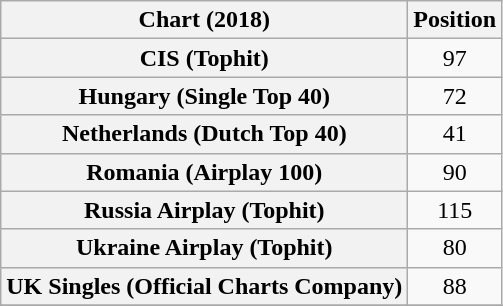<table class="wikitable sortable plainrowheaders" style="text-align:center">
<tr>
<th>Chart (2018)</th>
<th>Position</th>
</tr>
<tr>
<th scope="row">CIS (Tophit)</th>
<td>97</td>
</tr>
<tr>
<th scope="row">Hungary (Single Top 40)</th>
<td>72</td>
</tr>
<tr>
<th scope="row">Netherlands (Dutch Top 40)</th>
<td>41</td>
</tr>
<tr>
<th scope="row">Romania (Airplay 100)</th>
<td>90</td>
</tr>
<tr>
<th scope="row">Russia Airplay (Tophit)</th>
<td>115</td>
</tr>
<tr>
<th scope="row">Ukraine Airplay (Tophit)</th>
<td>80</td>
</tr>
<tr>
<th scope="row">UK Singles (Official Charts Company)</th>
<td>88</td>
</tr>
<tr>
</tr>
</table>
